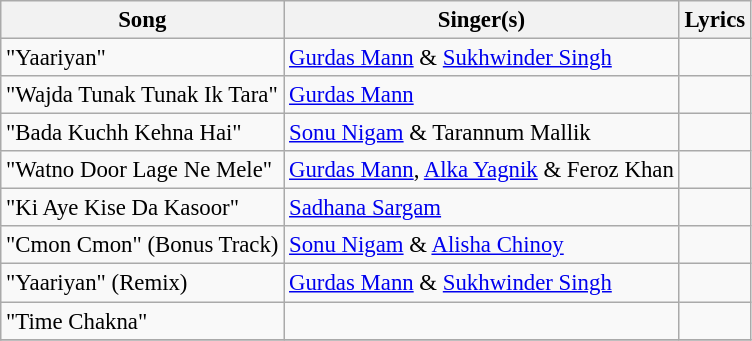<table class="wikitable" style="font-size:95%;">
<tr>
<th>Song</th>
<th>Singer(s)</th>
<th>Lyrics</th>
</tr>
<tr>
<td>"Yaariyan"</td>
<td><a href='#'>Gurdas Mann</a> & <a href='#'>Sukhwinder Singh</a></td>
<td></td>
</tr>
<tr>
<td>"Wajda Tunak Tunak Ik Tara"</td>
<td><a href='#'>Gurdas Mann</a></td>
<td></td>
</tr>
<tr>
<td>"Bada Kuchh Kehna Hai"</td>
<td><a href='#'>Sonu Nigam</a> & Tarannum Mallik</td>
<td></td>
</tr>
<tr>
<td>"Watno Door Lage Ne Mele"</td>
<td><a href='#'>Gurdas Mann</a>, <a href='#'>Alka Yagnik</a> & Feroz Khan</td>
<td></td>
</tr>
<tr>
<td>"Ki Aye Kise Da Kasoor"</td>
<td><a href='#'>Sadhana Sargam</a></td>
<td></td>
</tr>
<tr>
<td>"Cmon Cmon" (Bonus Track)</td>
<td><a href='#'>Sonu Nigam</a> & <a href='#'>Alisha Chinoy</a></td>
<td></td>
</tr>
<tr>
<td>"Yaariyan" (Remix)</td>
<td><a href='#'>Gurdas Mann</a> & <a href='#'>Sukhwinder Singh</a></td>
<td></td>
</tr>
<tr>
<td>"Time Chakna"</td>
<td></td>
<td></td>
</tr>
<tr>
</tr>
</table>
